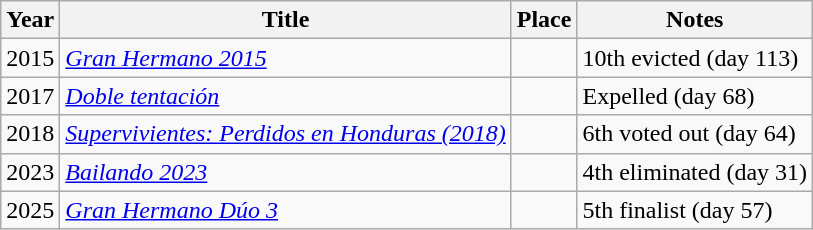<table class="wikitable";>
<tr>
<th>Year</th>
<th>Title</th>
<th>Place</th>
<th>Notes</th>
</tr>
<tr>
<td>2015</td>
<td> <em><a href='#'>Gran Hermano 2015</a></em></td>
<td></td>
<td>10th evicted (day 113)</td>
</tr>
<tr>
<td>2017</td>
<td> <em><a href='#'>Doble tentación</a></em></td>
<td></td>
<td>Expelled (day 68)</td>
</tr>
<tr>
<td>2018</td>
<td> <em><a href='#'>Supervivientes: Perdidos en Honduras (2018)</a></em></td>
<td></td>
<td>6th voted out (day 64)</td>
</tr>
<tr>
<td>2023</td>
<td> <em><a href='#'>Bailando 2023</a></em></td>
<td></td>
<td>4th eliminated (day 31)</td>
</tr>
<tr>
<td>2025</td>
<td> <em><a href='#'>Gran Hermano Dúo 3</a></em></td>
<td></td>
<td>5th finalist (day 57)</td>
</tr>
</table>
